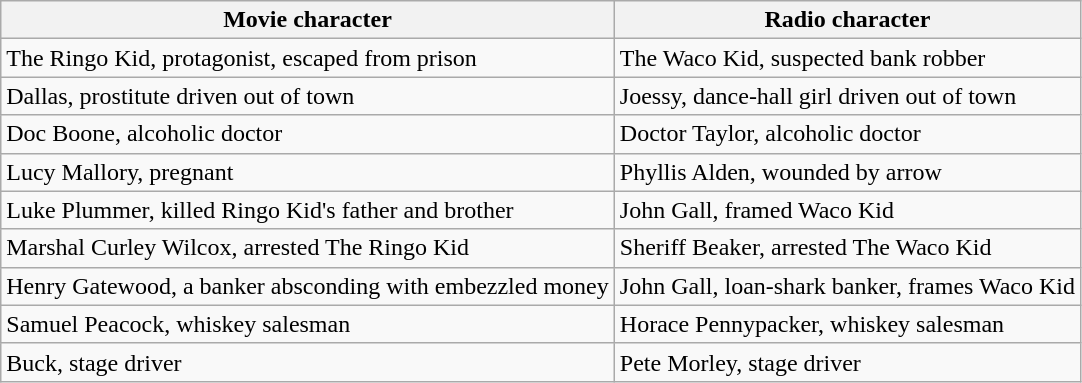<table class=wikitable>
<tr>
<th>Movie character</th>
<th>Radio character</th>
</tr>
<tr>
<td>The Ringo Kid, protagonist, escaped from prison</td>
<td>The Waco Kid, suspected bank robber</td>
</tr>
<tr>
<td>Dallas, prostitute driven out of town</td>
<td>Joessy, dance-hall girl driven out of town</td>
</tr>
<tr>
<td>Doc Boone, alcoholic doctor</td>
<td>Doctor Taylor, alcoholic doctor</td>
</tr>
<tr>
<td>Lucy Mallory, pregnant</td>
<td>Phyllis Alden, wounded by arrow</td>
</tr>
<tr>
<td>Luke Plummer, killed Ringo Kid's father and brother</td>
<td>John Gall, framed Waco Kid</td>
</tr>
<tr>
<td>Marshal Curley Wilcox, arrested The Ringo Kid</td>
<td>Sheriff Beaker, arrested The Waco Kid</td>
</tr>
<tr>
<td>Henry Gatewood, a banker absconding with embezzled money</td>
<td>John Gall, loan-shark banker, frames Waco Kid</td>
</tr>
<tr>
<td>Samuel Peacock, whiskey salesman</td>
<td>Horace Pennypacker, whiskey salesman</td>
</tr>
<tr>
<td>Buck, stage driver</td>
<td>Pete Morley, stage driver</td>
</tr>
</table>
